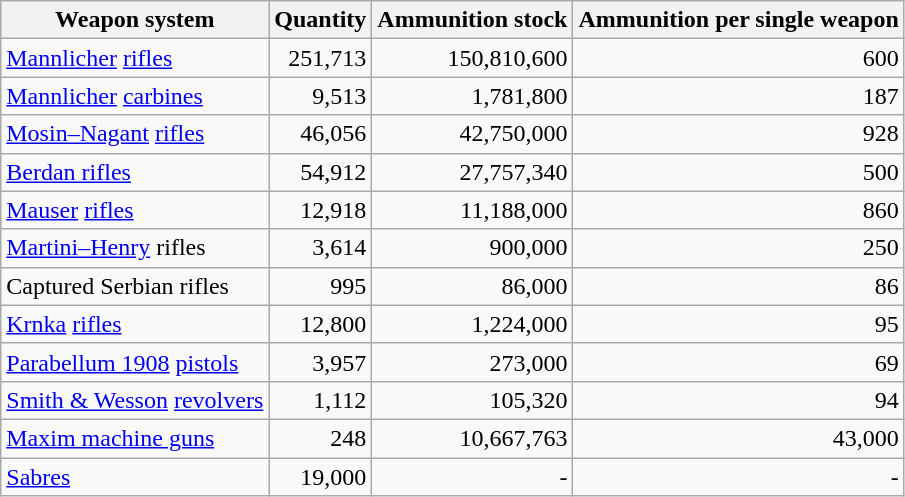<table class="wikitable">
<tr>
<th>Weapon system</th>
<th>Quantity</th>
<th>Ammunition stock</th>
<th>Ammunition per single weapon</th>
</tr>
<tr>
<td><a href='#'>Mannlicher</a> <a href='#'>rifles</a></td>
<td align="right">251,713</td>
<td align="right">150,810,600</td>
<td align="right">600</td>
</tr>
<tr>
<td><a href='#'>Mannlicher</a> <a href='#'>carbines</a></td>
<td align="right">9,513</td>
<td align="right">1,781,800</td>
<td align="right">187</td>
</tr>
<tr>
<td><a href='#'>Mosin–Nagant</a> <a href='#'>rifles</a></td>
<td align="right">46,056</td>
<td align="right">42,750,000</td>
<td align="right">928</td>
</tr>
<tr>
<td><a href='#'>Berdan rifles</a></td>
<td align="right">54,912</td>
<td align="right">27,757,340</td>
<td align="right">500</td>
</tr>
<tr>
<td><a href='#'>Mauser</a> <a href='#'>rifles</a></td>
<td align="right">12,918</td>
<td align="right">11,188,000</td>
<td align="right">860</td>
</tr>
<tr>
<td><a href='#'>Martini–Henry</a> rifles</td>
<td align="right">3,614</td>
<td align="right">900,000</td>
<td align="right">250</td>
</tr>
<tr>
<td>Captured Serbian rifles</td>
<td align="right">995</td>
<td align="right">86,000</td>
<td align="right">86</td>
</tr>
<tr>
<td><a href='#'>Krnka</a> <a href='#'>rifles</a></td>
<td align="right">12,800</td>
<td align="right">1,224,000</td>
<td align="right">95</td>
</tr>
<tr>
<td><a href='#'>Parabellum 1908</a> <a href='#'>pistols</a></td>
<td align="right">3,957</td>
<td align="right">273,000</td>
<td align="right">69</td>
</tr>
<tr>
<td><a href='#'>Smith & Wesson</a> <a href='#'>revolvers</a></td>
<td align="right">1,112</td>
<td align="right">105,320</td>
<td align="right">94</td>
</tr>
<tr>
<td><a href='#'>Maxim machine guns</a></td>
<td align="right">248</td>
<td align="right">10,667,763</td>
<td align="right">43,000</td>
</tr>
<tr>
<td><a href='#'>Sabres</a></td>
<td align="right">19,000</td>
<td align="right">-</td>
<td align="right">-</td>
</tr>
</table>
